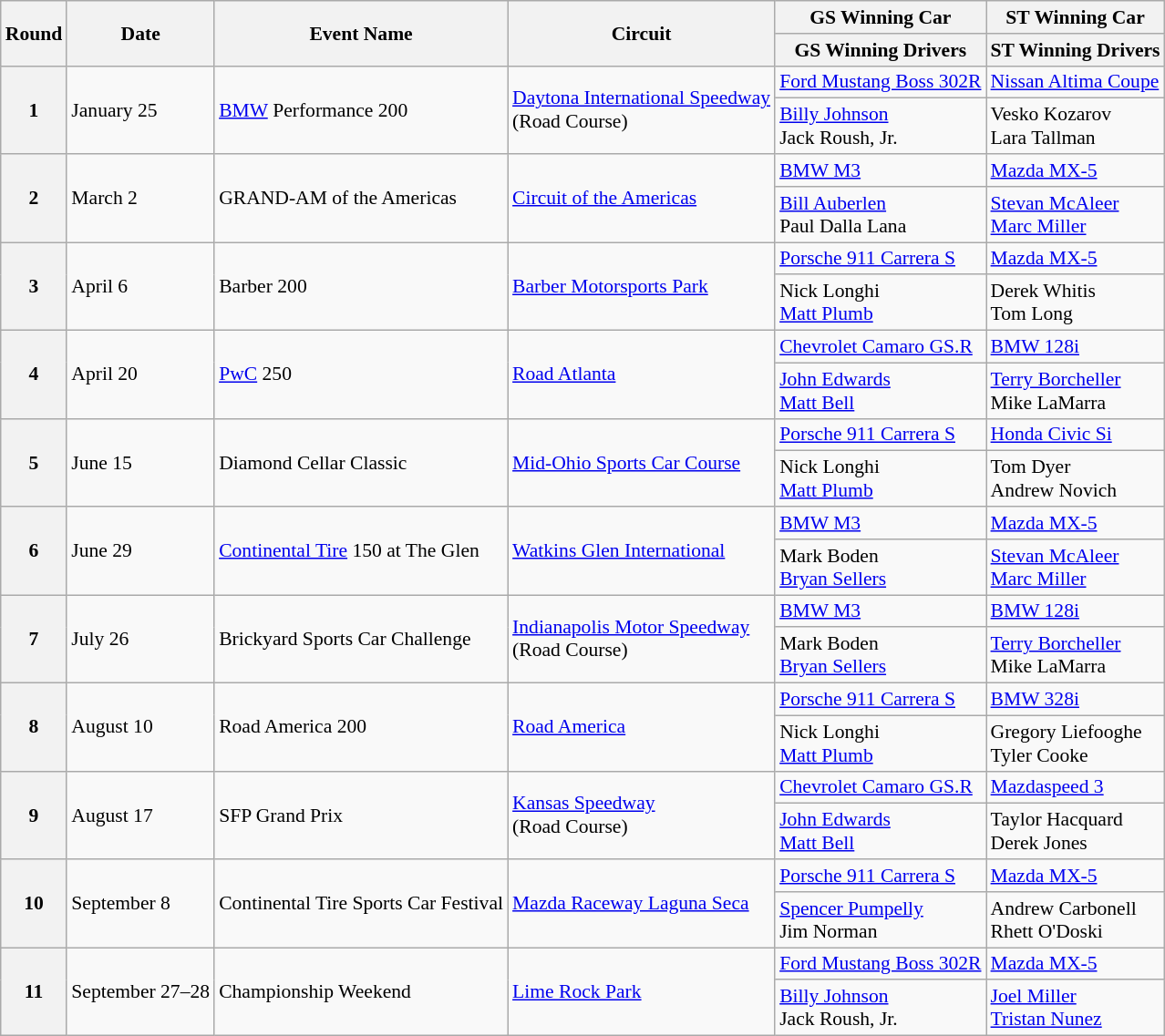<table class="wikitable" style="font-size:90%">
<tr>
<th rowspan=2>Round</th>
<th rowspan=2>Date</th>
<th rowspan=2>Event Name</th>
<th rowspan=2>Circuit</th>
<th>GS Winning Car</th>
<th>ST Winning Car</th>
</tr>
<tr>
<th>GS Winning Drivers</th>
<th>ST Winning Drivers</th>
</tr>
<tr>
<th rowspan=2>1</th>
<td rowspan=2>January 25</td>
<td rowspan=2><a href='#'>BMW</a> Performance 200</td>
<td rowspan=2><a href='#'>Daytona International Speedway</a> <br> (Road Course)</td>
<td><a href='#'>Ford Mustang Boss 302R</a></td>
<td><a href='#'>Nissan Altima Coupe</a></td>
</tr>
<tr>
<td> <a href='#'>Billy Johnson</a><br> Jack Roush, Jr.</td>
<td> Vesko Kozarov<br> Lara Tallman</td>
</tr>
<tr>
<th rowspan=2>2</th>
<td rowspan=2>March 2</td>
<td rowspan=2>GRAND-AM of the Americas</td>
<td rowspan=2><a href='#'>Circuit of the Americas</a></td>
<td><a href='#'>BMW M3</a></td>
<td><a href='#'>Mazda MX-5</a></td>
</tr>
<tr>
<td> <a href='#'>Bill Auberlen</a><br> Paul Dalla Lana</td>
<td> <a href='#'>Stevan McAleer</a><br> <a href='#'>Marc Miller</a></td>
</tr>
<tr>
<th rowspan=2>3</th>
<td rowspan=2>April 6</td>
<td rowspan=2>Barber 200</td>
<td rowspan=2><a href='#'>Barber Motorsports Park</a></td>
<td><a href='#'>Porsche 911 Carrera S</a></td>
<td><a href='#'>Mazda MX-5</a></td>
</tr>
<tr>
<td> Nick Longhi<br> <a href='#'>Matt Plumb</a></td>
<td> Derek Whitis<br> Tom Long</td>
</tr>
<tr>
<th rowspan=2>4</th>
<td rowspan=2>April 20</td>
<td rowspan=2><a href='#'>PwC</a> 250</td>
<td rowspan=2><a href='#'>Road Atlanta</a></td>
<td><a href='#'>Chevrolet Camaro GS.R</a></td>
<td><a href='#'>BMW 128i</a></td>
</tr>
<tr>
<td> <a href='#'>John Edwards</a><br> <a href='#'>Matt Bell</a></td>
<td> <a href='#'>Terry Borcheller</a><br> Mike LaMarra</td>
</tr>
<tr>
<th rowspan=2>5</th>
<td rowspan=2>June 15</td>
<td rowspan=2>Diamond Cellar Classic</td>
<td rowspan=2><a href='#'>Mid-Ohio Sports Car Course</a></td>
<td><a href='#'>Porsche 911 Carrera S</a></td>
<td><a href='#'>Honda Civic Si</a></td>
</tr>
<tr>
<td> Nick Longhi<br> <a href='#'>Matt Plumb</a></td>
<td> Tom Dyer<br> Andrew Novich</td>
</tr>
<tr>
<th rowspan=2>6</th>
<td rowspan=2>June 29</td>
<td rowspan=2><a href='#'>Continental Tire</a> 150 at The Glen</td>
<td rowspan=2><a href='#'>Watkins Glen International</a></td>
<td><a href='#'>BMW M3</a></td>
<td><a href='#'>Mazda MX-5</a></td>
</tr>
<tr>
<td> Mark Boden<br> <a href='#'>Bryan Sellers</a></td>
<td> <a href='#'>Stevan McAleer</a><br> <a href='#'>Marc Miller</a></td>
</tr>
<tr>
<th rowspan=2>7</th>
<td rowspan=2>July 26</td>
<td rowspan=2>Brickyard Sports Car Challenge</td>
<td rowspan=2><a href='#'>Indianapolis Motor Speedway</a> <br> (Road Course)</td>
<td><a href='#'>BMW M3</a></td>
<td><a href='#'>BMW 128i</a></td>
</tr>
<tr>
<td> Mark Boden<br> <a href='#'>Bryan Sellers</a></td>
<td> <a href='#'>Terry Borcheller</a><br> Mike LaMarra</td>
</tr>
<tr>
<th rowspan=2>8</th>
<td rowspan=2>August 10</td>
<td rowspan=2>Road America 200</td>
<td rowspan=2><a href='#'>Road America</a></td>
<td><a href='#'>Porsche 911 Carrera S</a></td>
<td><a href='#'>BMW 328i</a></td>
</tr>
<tr>
<td> Nick Longhi<br> <a href='#'>Matt Plumb</a></td>
<td> Gregory Liefooghe<br> Tyler Cooke</td>
</tr>
<tr>
<th rowspan=2>9</th>
<td rowspan=2>August 17</td>
<td rowspan=2>SFP Grand Prix</td>
<td rowspan=2><a href='#'>Kansas Speedway</a> <br> (Road Course)</td>
<td><a href='#'>Chevrolet Camaro GS.R</a></td>
<td><a href='#'>Mazdaspeed 3</a></td>
</tr>
<tr>
<td> <a href='#'>John Edwards</a><br> <a href='#'>Matt Bell</a></td>
<td> Taylor Hacquard<br> Derek Jones</td>
</tr>
<tr>
<th rowspan=2>10</th>
<td rowspan=2>September 8</td>
<td rowspan=2>Continental Tire Sports Car Festival</td>
<td rowspan=2><a href='#'>Mazda Raceway Laguna Seca</a></td>
<td><a href='#'>Porsche 911 Carrera S</a></td>
<td><a href='#'>Mazda MX-5</a></td>
</tr>
<tr>
<td> <a href='#'>Spencer Pumpelly</a><br> Jim Norman</td>
<td> Andrew Carbonell<br> Rhett O'Doski</td>
</tr>
<tr>
<th rowspan=2>11</th>
<td rowspan=2>September 27–28</td>
<td rowspan=2>Championship Weekend</td>
<td rowspan=2><a href='#'>Lime Rock Park</a></td>
<td><a href='#'>Ford Mustang Boss 302R</a></td>
<td><a href='#'>Mazda MX-5</a></td>
</tr>
<tr>
<td> <a href='#'>Billy Johnson</a><br> Jack Roush, Jr.</td>
<td> <a href='#'>Joel Miller</a><br> <a href='#'>Tristan Nunez</a></td>
</tr>
</table>
